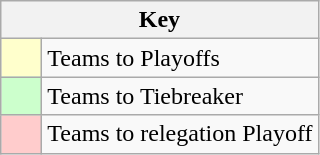<table class="wikitable" style="text-align: center;">
<tr>
<th colspan=2>Key</th>
</tr>
<tr>
<td style="background:#ffffcc; width:20px;"></td>
<td align=left>Teams to Playoffs</td>
</tr>
<tr>
<td style="background:#ccffcc; width:20px;"></td>
<td align=left>Teams to Tiebreaker</td>
</tr>
<tr>
<td style="background:#ffcccc; width:20px;"></td>
<td align=left>Teams to relegation Playoff</td>
</tr>
</table>
